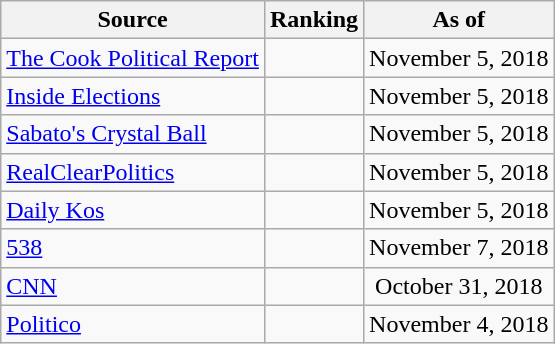<table class="wikitable" style="text-align:center">
<tr>
<th>Source</th>
<th>Ranking</th>
<th>As of</th>
</tr>
<tr>
<td style="text-align:left"><a href='#'>The Cook Political Report</a></td>
<td></td>
<td>November 5, 2018</td>
</tr>
<tr>
<td style="text-align:left"><a href='#'>Inside Elections</a></td>
<td></td>
<td>November 5, 2018</td>
</tr>
<tr>
<td style="text-align:left"><a href='#'>Sabato's Crystal Ball</a></td>
<td></td>
<td>November 5, 2018</td>
</tr>
<tr>
<td style="text-align:left"><a href='#'>RealClearPolitics</a></td>
<td></td>
<td>November 5, 2018</td>
</tr>
<tr>
<td style="text-align:left"><a href='#'>Daily Kos</a></td>
<td></td>
<td>November 5, 2018</td>
</tr>
<tr>
<td style="text-align:left"><a href='#'>538</a></td>
<td></td>
<td>November 7, 2018</td>
</tr>
<tr>
<td style="text-align:left"><a href='#'>CNN</a></td>
<td></td>
<td>October 31, 2018</td>
</tr>
<tr>
<td style="text-align:left"><a href='#'>Politico</a></td>
<td></td>
<td>November 4, 2018</td>
</tr>
</table>
